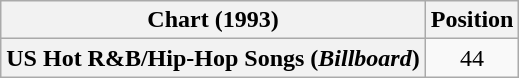<table class="wikitable plainrowheaders">
<tr>
<th scope="col">Chart (1993)</th>
<th scope="col">Position</th>
</tr>
<tr>
<th scope="row">US Hot R&B/Hip-Hop Songs (<em>Billboard</em>)</th>
<td align="center">44</td>
</tr>
</table>
